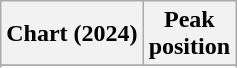<table class="wikitable sortable plainrowheaders" style="text-align:center">
<tr>
<th scope="col">Chart (2024)</th>
<th scope="col">Peak<br>position</th>
</tr>
<tr>
</tr>
<tr>
</tr>
</table>
